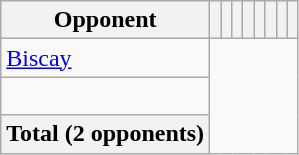<table class="sortable wikitable plainrowheaders" style="text-align:center">
<tr>
<th>Opponent</th>
<th></th>
<th></th>
<th></th>
<th></th>
<th></th>
<th></th>
<th></th>
<th></th>
</tr>
<tr>
<td style="text-align:left;"> <a href='#'>Biscay</a><br></td>
</tr>
<tr>
<td style="text-align:left;"><br></td>
</tr>
<tr class="sortbottom">
<th>Total (2 opponents)<br></th>
</tr>
</table>
